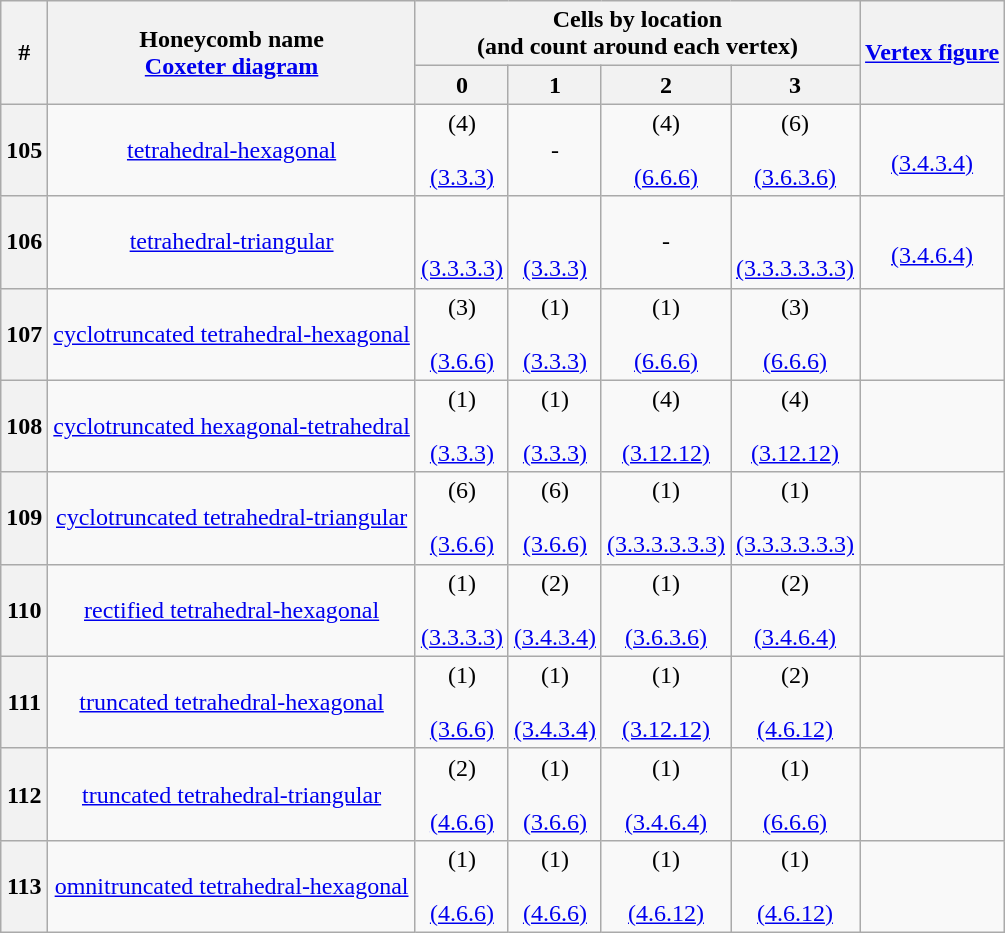<table class="wikitable">
<tr>
<th rowspan=2>#</th>
<th rowspan=2>Honeycomb name<br><a href='#'>Coxeter diagram</a></th>
<th colspan=4>Cells by location<br>(and count around each vertex)</th>
<th rowspan=2><a href='#'>Vertex figure</a></th>
</tr>
<tr>
<th>0<br></th>
<th>1<br></th>
<th>2<br></th>
<th>3<br></th>
</tr>
<tr align=center>
<th>105</th>
<td><a href='#'>tetrahedral-hexagonal</a><br></td>
<td>(4)<br><br><a href='#'>(3.3.3)</a></td>
<td>-</td>
<td>(4)<br><br><a href='#'>(6.6.6)</a></td>
<td>(6)<br><br><a href='#'>(3.6.3.6)</a></td>
<td> <br><a href='#'>(3.4.3.4)</a></td>
</tr>
<tr align=center>
<th>106</th>
<td><a href='#'>tetrahedral-triangular</a><br></td>
<td><br><br><a href='#'>(3.3.3.3)</a></td>
<td><br><br><a href='#'>(3.3.3)</a></td>
<td>-</td>
<td><br><br><a href='#'>(3.3.3.3.3.3)</a></td>
<td> <br><a href='#'>(3.4.6.4)</a></td>
</tr>
<tr align=center>
<th>107</th>
<td><a href='#'>cyclotruncated tetrahedral-hexagonal</a><br></td>
<td>(3)<br><br><a href='#'>(3.6.6)</a></td>
<td>(1)<br><br><a href='#'>(3.3.3)</a></td>
<td>(1)<br><br><a href='#'>(6.6.6)</a></td>
<td>(3)<br><br><a href='#'>(6.6.6)</a></td>
<td></td>
</tr>
<tr align=center>
<th>108</th>
<td><a href='#'>cyclotruncated hexagonal-tetrahedral</a><br></td>
<td>(1)<br><br><a href='#'>(3.3.3)</a></td>
<td>(1)<br><br><a href='#'>(3.3.3)</a></td>
<td>(4)<br><br><a href='#'>(3.12.12)</a></td>
<td>(4)<br><br><a href='#'>(3.12.12)</a></td>
<td></td>
</tr>
<tr align=center>
<th>109</th>
<td><a href='#'>cyclotruncated tetrahedral-triangular</a><br></td>
<td>(6)<br><br><a href='#'>(3.6.6)</a></td>
<td>(6)<br><br><a href='#'>(3.6.6)</a></td>
<td>(1)<br><br><a href='#'>(3.3.3.3.3.3)</a></td>
<td>(1)<br><br><a href='#'>(3.3.3.3.3.3)</a></td>
<td></td>
</tr>
<tr align=center>
<th>110</th>
<td><a href='#'>rectified tetrahedral-hexagonal</a><br></td>
<td>(1)<br><br><a href='#'>(3.3.3.3)</a></td>
<td>(2)<br><br><a href='#'>(3.4.3.4)</a></td>
<td>(1)<br><br><a href='#'>(3.6.3.6)</a></td>
<td>(2)<br><br><a href='#'>(3.4.6.4)</a></td>
<td></td>
</tr>
<tr align=center>
<th>111</th>
<td><a href='#'>truncated tetrahedral-hexagonal</a><br></td>
<td>(1)<br><br><a href='#'>(3.6.6)</a></td>
<td>(1)<br><br><a href='#'>(3.4.3.4)</a></td>
<td>(1)<br><br><a href='#'>(3.12.12)</a></td>
<td>(2)<br><br><a href='#'>(4.6.12)</a></td>
<td></td>
</tr>
<tr align=center>
<th>112</th>
<td><a href='#'>truncated tetrahedral-triangular</a><br></td>
<td>(2)<br><br><a href='#'>(4.6.6)</a></td>
<td>(1)<br><br><a href='#'>(3.6.6)</a></td>
<td>(1)<br><br><a href='#'>(3.4.6.4)</a></td>
<td>(1)<br><br><a href='#'>(6.6.6)</a></td>
<td></td>
</tr>
<tr align=center>
<th>113</th>
<td><a href='#'>omnitruncated tetrahedral-hexagonal</a><br></td>
<td>(1)<br><br><a href='#'>(4.6.6)</a></td>
<td>(1)<br><br><a href='#'>(4.6.6)</a></td>
<td>(1)<br><br><a href='#'>(4.6.12)</a></td>
<td>(1)<br><br><a href='#'>(4.6.12)</a></td>
<td></td>
</tr>
</table>
